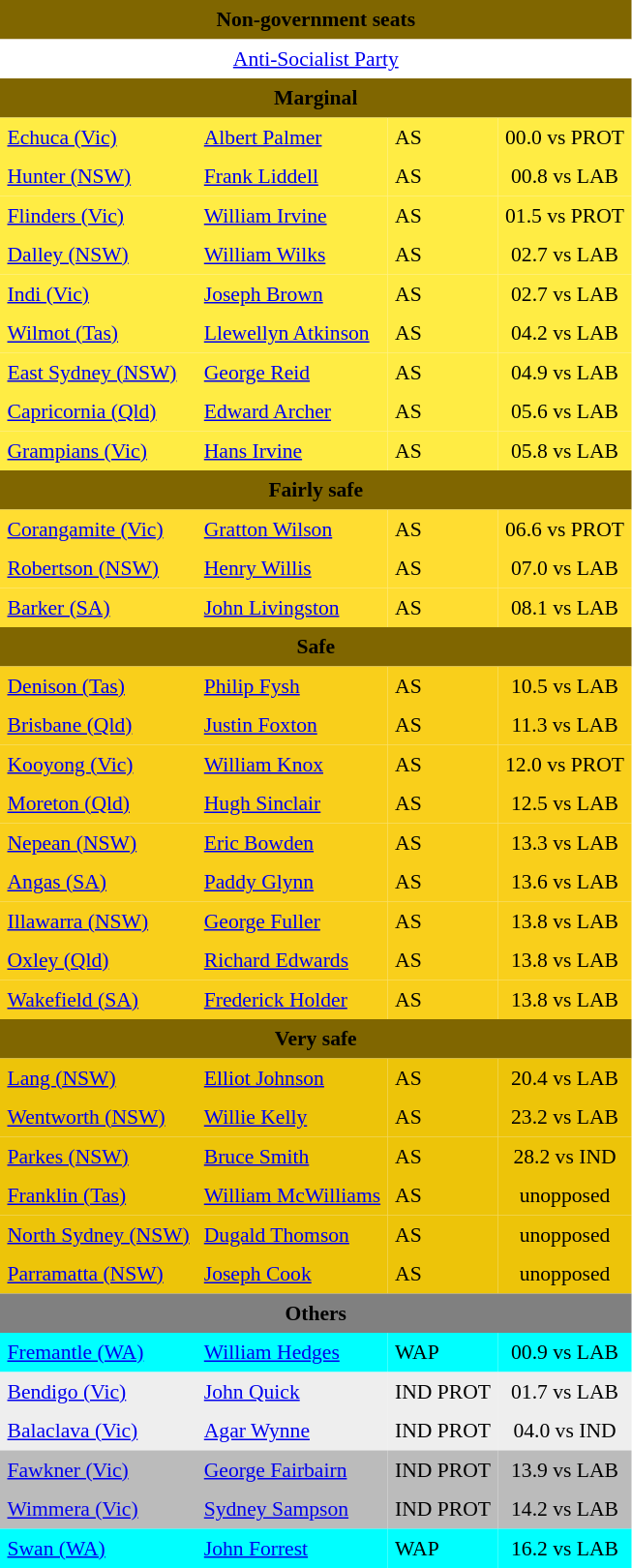<table class="toccolours" align="left" cellpadding="5" cellspacing="0" style="margin-right: .5em; margin-top: .4em;font-size: 90%;">
<tr>
<td COLSPAN=4 align="center" bgcolor="806600"><span><strong>Non-government seats</strong></span></td>
</tr>
<tr>
<td style="background-color:white" colspan=4 align="center"><a href='#'>Anti-Socialist Party</a></td>
</tr>
<tr>
<td COLSPAN=4 align="center" bgcolor="806600"><span><strong>Marginal</strong></span></td>
</tr>
<tr>
<td align="left" bgcolor="ffec44"><a href='#'>Echuca (Vic)</a></td>
<td align="left" bgcolor="ffec44"><a href='#'>Albert Palmer</a> </td>
<td align="left" bgcolor="ffec44">AS</td>
<td align="center" bgcolor="ffec44">00.0 vs PROT</td>
</tr>
<tr>
<td align="left" bgcolor="ffec44"><a href='#'>Hunter (NSW)</a></td>
<td align="left" bgcolor="ffec44"><a href='#'>Frank Liddell</a></td>
<td align="left" bgcolor="ffec44">AS</td>
<td align="center" bgcolor="ffec44">00.8 vs LAB</td>
</tr>
<tr>
<td align="left" bgcolor="ffec44"><a href='#'>Flinders (Vic)</a></td>
<td align="left" bgcolor="ffec44"><a href='#'>William Irvine</a></td>
<td align="left" bgcolor="ffec44">AS</td>
<td align="center" bgcolor="ffec44">01.5 vs PROT</td>
</tr>
<tr>
<td align="left" bgcolor="ffec44"><a href='#'>Dalley (NSW)</a></td>
<td align="left" bgcolor="ffec44"><a href='#'>William Wilks</a></td>
<td align="left" bgcolor="ffec44">AS</td>
<td align="center" bgcolor="ffec44">02.7 vs LAB</td>
</tr>
<tr>
<td align="left" bgcolor="ffec44"><a href='#'>Indi (Vic)</a></td>
<td align="left" bgcolor="ffec44"><a href='#'>Joseph Brown</a></td>
<td align="left" bgcolor="ffec44">AS</td>
<td align="center" bgcolor="ffec44">02.7 vs LAB</td>
</tr>
<tr>
<td align="left" bgcolor="ffec44"><a href='#'>Wilmot (Tas)</a></td>
<td align="left" bgcolor="ffec44"><a href='#'>Llewellyn Atkinson</a></td>
<td align="left" bgcolor="ffec44">AS</td>
<td align="center" bgcolor="ffec44">04.2 vs LAB</td>
</tr>
<tr>
<td align="left" bgcolor="ffec44"><a href='#'>East Sydney (NSW)</a></td>
<td align="left" bgcolor="ffec44"><a href='#'>George Reid</a></td>
<td align="left" bgcolor="ffec44">AS</td>
<td align="center" bgcolor="ffec44">04.9 vs LAB</td>
</tr>
<tr>
<td align="left" bgcolor="ffec44"><a href='#'>Capricornia (Qld)</a></td>
<td align="left" bgcolor="ffec44"><a href='#'>Edward Archer</a></td>
<td align="left" bgcolor="ffec44">AS</td>
<td align="center" bgcolor="ffec44">05.6 vs LAB</td>
</tr>
<tr>
<td align="left" bgcolor="ffec44"><a href='#'>Grampians (Vic)</a></td>
<td align="left" bgcolor="ffec44"><a href='#'>Hans Irvine</a></td>
<td align="left" bgcolor="ffec44">AS</td>
<td align="center" bgcolor="ffec44">05.8 vs LAB</td>
</tr>
<tr>
<td COLSPAN=4 align="center" bgcolor="806600"><span><strong>Fairly safe</strong></span></td>
</tr>
<tr>
<td align="left" bgcolor="ffdd31"><a href='#'>Corangamite (Vic)</a></td>
<td align="left" bgcolor="ffdd31"><a href='#'>Gratton Wilson</a></td>
<td align="left" bgcolor="ffdd31">AS</td>
<td align="center" bgcolor="ffdd31">06.6 vs PROT</td>
</tr>
<tr>
<td align="left" bgcolor="ffdd31"><a href='#'>Robertson (NSW)</a></td>
<td align="left" bgcolor="ffdd31"><a href='#'>Henry Willis</a></td>
<td align="left" bgcolor="ffdd31">AS</td>
<td align="center" bgcolor="ffdd31">07.0 vs LAB</td>
</tr>
<tr>
<td align="left" bgcolor="ffdd31"><a href='#'>Barker (SA)</a></td>
<td align="left" bgcolor="ffdd31"><a href='#'>John Livingston</a></td>
<td align="left" bgcolor="ffdd31">AS</td>
<td align="center" bgcolor="ffdd31">08.1 vs LAB</td>
</tr>
<tr>
<td COLSPAN=4 align="center" bgcolor="806600"><span><strong>Safe</strong></span></td>
</tr>
<tr>
<td align="left" bgcolor="f9cf1b"><a href='#'>Denison (Tas)</a></td>
<td align="left" bgcolor="f9cf1b"><a href='#'>Philip Fysh</a></td>
<td align="left" bgcolor="f9cf1b">AS</td>
<td align="center" bgcolor="f9cf1b">10.5 vs LAB</td>
</tr>
<tr>
<td align="left" bgcolor="f9cf1b"><a href='#'>Brisbane (Qld)</a></td>
<td align="left" bgcolor="f9cf1b"><a href='#'>Justin Foxton</a></td>
<td align="left" bgcolor="f9cf1b">AS</td>
<td align="center" bgcolor="f9cf1b">11.3 vs LAB</td>
</tr>
<tr>
<td align="left" bgcolor="f9cf1b"><a href='#'>Kooyong (Vic)</a></td>
<td align="left" bgcolor="f9cf1b"><a href='#'>William Knox</a></td>
<td align="left" bgcolor="f9cf1b">AS</td>
<td align="center" bgcolor="f9cf1b">12.0 vs PROT</td>
</tr>
<tr>
<td align="left" bgcolor="f9cf1b"><a href='#'>Moreton (Qld)</a></td>
<td align="left" bgcolor="f9cf1b"><a href='#'>Hugh Sinclair</a></td>
<td align="left" bgcolor="f9cf1b">AS</td>
<td align="center" bgcolor="f9cf1b">12.5 vs LAB</td>
</tr>
<tr>
<td align="left" bgcolor="f9cf1b"><a href='#'>Nepean (NSW)</a></td>
<td align="left" bgcolor="f9cf1b"><a href='#'>Eric Bowden</a></td>
<td align="left" bgcolor="f9cf1b">AS</td>
<td align="center" bgcolor="f9cf1b">13.3 vs LAB</td>
</tr>
<tr>
<td align="left" bgcolor="f9cf1b"><a href='#'>Angas (SA)</a></td>
<td align="left" bgcolor="f9cf1b"><a href='#'>Paddy Glynn</a></td>
<td align="left" bgcolor="f9cf1b">AS</td>
<td align="center" bgcolor="f9cf1b">13.6 vs LAB</td>
</tr>
<tr>
<td align="left" bgcolor="f9cf1b"><a href='#'>Illawarra (NSW)</a></td>
<td align="left" bgcolor="f9cf1b"><a href='#'>George Fuller</a></td>
<td align="left" bgcolor="f9cf1b">AS</td>
<td align="center" bgcolor="f9cf1b">13.8 vs LAB</td>
</tr>
<tr>
<td align="left" bgcolor="f9cf1b"><a href='#'>Oxley (Qld)</a></td>
<td align="left" bgcolor="f9cf1b"><a href='#'>Richard Edwards</a></td>
<td align="left" bgcolor="f9cf1b">AS</td>
<td align="center" bgcolor="f9cf1b">13.8 vs LAB</td>
</tr>
<tr>
<td align="left" bgcolor="f9cf1b"><a href='#'>Wakefield (SA)</a></td>
<td align="left" bgcolor="f9cf1b"><a href='#'>Frederick Holder</a></td>
<td align="left" bgcolor="f9cf1b">AS</td>
<td align="center" bgcolor="f9cf1b">13.8 vs LAB</td>
</tr>
<tr>
<td COLSPAN=4 align="center" bgcolor="806600"><span><strong>Very safe</strong></span></td>
</tr>
<tr>
<td align="left" bgcolor="edc409"><a href='#'>Lang (NSW)</a></td>
<td align="left" bgcolor="edc409"><a href='#'>Elliot Johnson</a></td>
<td align="left" bgcolor="edc409">AS</td>
<td align="center" bgcolor="edc409">20.4 vs LAB</td>
</tr>
<tr>
<td align="left" bgcolor="edc409"><a href='#'>Wentworth (NSW)</a></td>
<td align="left" bgcolor="edc409"><a href='#'>Willie Kelly</a></td>
<td align="left" bgcolor="edc409">AS</td>
<td align="center" bgcolor="edc409">23.2 vs LAB</td>
</tr>
<tr>
<td align="left" bgcolor="edc409"><a href='#'>Parkes (NSW)</a></td>
<td align="left" bgcolor="edc409"><a href='#'>Bruce Smith</a></td>
<td align="left" bgcolor="edc409">AS</td>
<td align="center" bgcolor="edc409">28.2 vs IND</td>
</tr>
<tr>
<td align="left" bgcolor="edc409"><a href='#'>Franklin (Tas)</a></td>
<td align="left" bgcolor="edc409"><a href='#'>William McWilliams</a></td>
<td align="left" bgcolor="edc409">AS</td>
<td align="center" bgcolor="edc409">unopposed</td>
</tr>
<tr>
<td align="left" bgcolor="edc409"><a href='#'>North Sydney (NSW)</a></td>
<td align="left" bgcolor="edc409"><a href='#'>Dugald Thomson</a></td>
<td align="left" bgcolor="edc409">AS</td>
<td align="center" bgcolor="edc409">unopposed</td>
</tr>
<tr>
<td align="left" bgcolor="edc409"><a href='#'>Parramatta (NSW)</a></td>
<td align="left" bgcolor="edc409"><a href='#'>Joseph Cook</a></td>
<td align="left" bgcolor="edc409">AS</td>
<td align="center" bgcolor="edc409">unopposed</td>
</tr>
<tr>
<td COLSPAN=4 align="center" bgcolor="gray"><span><strong>Others</strong></span></td>
</tr>
<tr>
<td align="left" bgcolor="00FFFF"><a href='#'>Fremantle (WA)</a></td>
<td align="left" bgcolor="00FFFF"><a href='#'>William Hedges</a></td>
<td align="left" bgcolor="00FFFF">WAP</td>
<td align="center" bgcolor="00FFFF">00.9 vs LAB</td>
</tr>
<tr>
<td align="left" bgcolor="EEEEEE"><a href='#'>Bendigo (Vic)</a></td>
<td align="left" bgcolor="EEEEEE"><a href='#'>John Quick</a></td>
<td align="left" bgcolor="EEEEEE">IND PROT</td>
<td align="center" bgcolor="EEEEEE">01.7 vs LAB</td>
</tr>
<tr>
<td align="left" bgcolor="EEEEEE"><a href='#'>Balaclava (Vic)</a></td>
<td align="left" bgcolor="EEEEEE"><a href='#'>Agar Wynne</a></td>
<td align="left" bgcolor="EEEEEE">IND PROT</td>
<td align="center" bgcolor="EEEEEE">04.0 vs IND</td>
</tr>
<tr>
<td align="left" bgcolor="BBBBBB"><a href='#'>Fawkner (Vic)</a></td>
<td align="left" bgcolor="BBBBBB"><a href='#'>George Fairbairn</a></td>
<td align="left" bgcolor="BBBBBB">IND PROT</td>
<td align="center" bgcolor="BBBBBB">13.9 vs LAB</td>
</tr>
<tr>
<td align="left" bgcolor="BBBBBB"><a href='#'>Wimmera (Vic)</a></td>
<td align="left" bgcolor="BBBBBB"><a href='#'>Sydney Sampson</a></td>
<td align="left" bgcolor="BBBBBB">IND PROT</td>
<td align="center" bgcolor="BBBBBB">14.2 vs LAB</td>
</tr>
<tr>
<td align="left" bgcolor="00FFFF"><a href='#'>Swan (WA)</a></td>
<td align="left" bgcolor="00FFFF"><a href='#'>John Forrest</a></td>
<td align="left" bgcolor="00FFFF">WAP</td>
<td align="center" bgcolor="00FFFF">16.2 vs LAB</td>
</tr>
</table>
